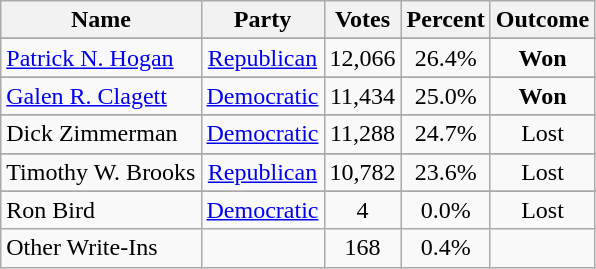<table class=wikitable style="text-align:center">
<tr>
<th>Name</th>
<th>Party</th>
<th>Votes</th>
<th>Percent</th>
<th>Outcome</th>
</tr>
<tr>
</tr>
<tr>
<td align=left><a href='#'>Patrick N. Hogan</a></td>
<td><a href='#'>Republican</a></td>
<td>12,066</td>
<td>26.4%</td>
<td><strong>Won</strong></td>
</tr>
<tr>
</tr>
<tr>
<td align=left><a href='#'>Galen R. Clagett</a></td>
<td><a href='#'>Democratic</a></td>
<td>11,434</td>
<td>25.0%</td>
<td><strong>Won</strong></td>
</tr>
<tr>
</tr>
<tr>
<td align=left>Dick Zimmerman</td>
<td><a href='#'>Democratic</a></td>
<td>11,288</td>
<td>24.7%</td>
<td>Lost</td>
</tr>
<tr>
</tr>
<tr>
<td align=left>Timothy W. Brooks</td>
<td><a href='#'>Republican</a></td>
<td>10,782</td>
<td>23.6%</td>
<td>Lost</td>
</tr>
<tr>
</tr>
<tr>
<td align=left>Ron Bird</td>
<td><a href='#'>Democratic</a></td>
<td>4</td>
<td>0.0%</td>
<td>Lost</td>
</tr>
<tr>
<td align=left>Other Write-Ins</td>
<td></td>
<td>168</td>
<td>0.4%</td>
<td></td>
</tr>
</table>
